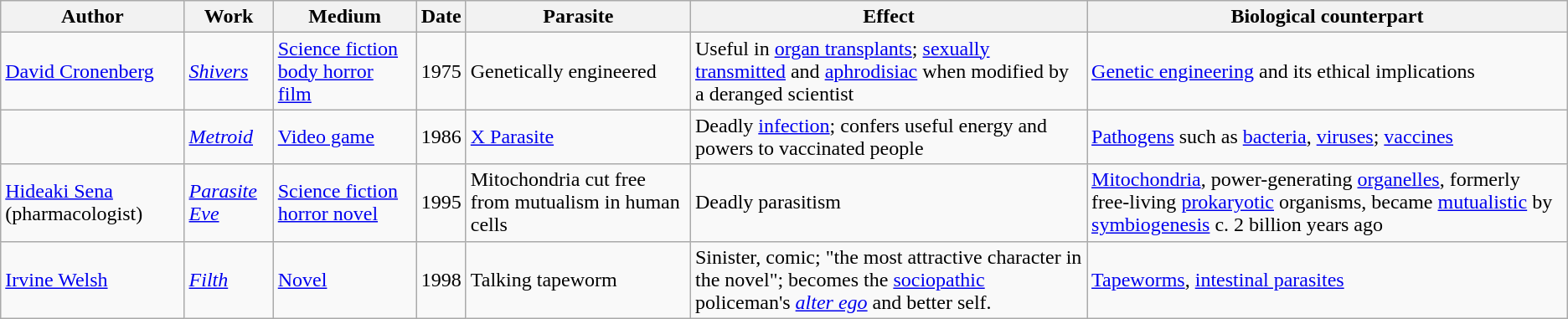<table class="wikitable">
<tr>
<th>Author</th>
<th>Work</th>
<th>Medium</th>
<th>Date</th>
<th>Parasite</th>
<th>Effect</th>
<th>Biological counterpart</th>
</tr>
<tr>
<td><a href='#'>David Cronenberg</a></td>
<td><em><a href='#'>Shivers</a></em></td>
<td><a href='#'>Science fiction</a> <a href='#'>body horror film</a></td>
<td>1975</td>
<td>Genetically engineered</td>
<td>Useful in <a href='#'>organ transplants</a>; <a href='#'>sexually transmitted</a> and <a href='#'>aphrodisiac</a> when modified by a deranged scientist</td>
<td><a href='#'>Genetic engineering</a> and its ethical implications</td>
</tr>
<tr>
<td></td>
<td><em><a href='#'>Metroid</a></em></td>
<td><a href='#'>Video game</a></td>
<td>1986</td>
<td><a href='#'>X Parasite</a></td>
<td>Deadly <a href='#'>infection</a>; confers useful energy and powers to vaccinated people</td>
<td><a href='#'>Pathogens</a> such as <a href='#'>bacteria</a>, <a href='#'>viruses</a>; <a href='#'>vaccines</a></td>
</tr>
<tr>
<td><a href='#'>Hideaki Sena</a> (pharmacologist)</td>
<td><em><a href='#'>Parasite Eve</a></em></td>
<td><a href='#'>Science fiction</a> <a href='#'>horror novel</a></td>
<td>1995</td>
<td>Mitochondria cut free from mutualism in human cells</td>
<td>Deadly parasitism</td>
<td><a href='#'>Mitochondria</a>, power-generating <a href='#'>organelles</a>, formerly free-living <a href='#'>prokaryotic</a> organisms, became <a href='#'>mutualistic</a> by <a href='#'>symbiogenesis</a> c. 2 billion years ago</td>
</tr>
<tr>
<td><a href='#'>Irvine Welsh</a></td>
<td><em><a href='#'>Filth</a></em></td>
<td><a href='#'>Novel</a></td>
<td>1998</td>
<td>Talking tapeworm</td>
<td>Sinister, comic; "the most attractive character in the novel"; becomes the <a href='#'>sociopathic</a> policeman's <em><a href='#'>alter ego</a></em> and better self.</td>
<td><a href='#'>Tapeworms</a>, <a href='#'>intestinal parasites</a></td>
</tr>
</table>
